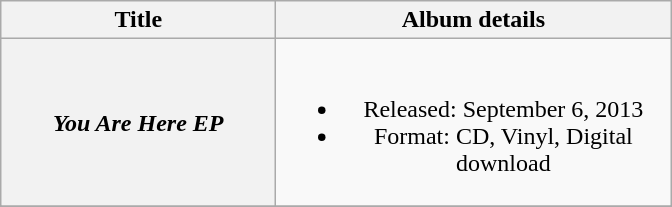<table class="wikitable plainrowheaders" style="text-align:center;">
<tr>
<th scope="col" style="width:11em;">Title</th>
<th scope="col" style="width:16em;">Album details</th>
</tr>
<tr>
<th scope="row"><em>You Are Here EP</em></th>
<td><br><ul><li>Released: September 6, 2013</li><li>Format: CD, Vinyl, Digital download</li></ul></td>
</tr>
<tr>
</tr>
<tr>
</tr>
</table>
